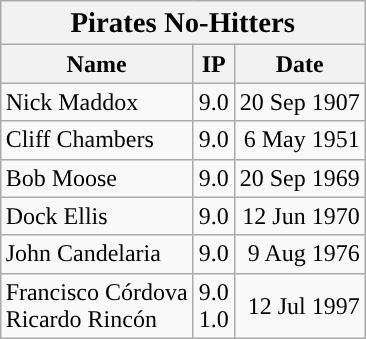<table style="float:right;"  class="wikitable">
<tr>
<th colspan="5"><big>Pirates No-Hitters</big></th>
</tr>
<tr>
<th><strong>Name</strong></th>
<th><strong>IP</strong></th>
<th><strong>Date</strong></th>
</tr>
<tr>
<td>Nick Maddox</td>
<td>9.0</td>
<td align=right>20 Sep 1907</td>
</tr>
<tr>
<td>Cliff Chambers</td>
<td>9.0</td>
<td align=right>6 May 1951</td>
</tr>
<tr>
<td>Bob Moose</td>
<td>9.0</td>
<td align=right>20 Sep 1969</td>
</tr>
<tr>
<td>Dock Ellis</td>
<td>9.0</td>
<td align=right>12 Jun 1970</td>
</tr>
<tr>
<td>John Candelaria</td>
<td>9.0</td>
<td align=right>9 Aug 1976</td>
</tr>
<tr>
<td>Francisco Córdova<br>Ricardo Rincón</td>
<td>9.0<br>1.0</td>
<td align=right>12 Jul 1997</td>
</tr>
</table>
